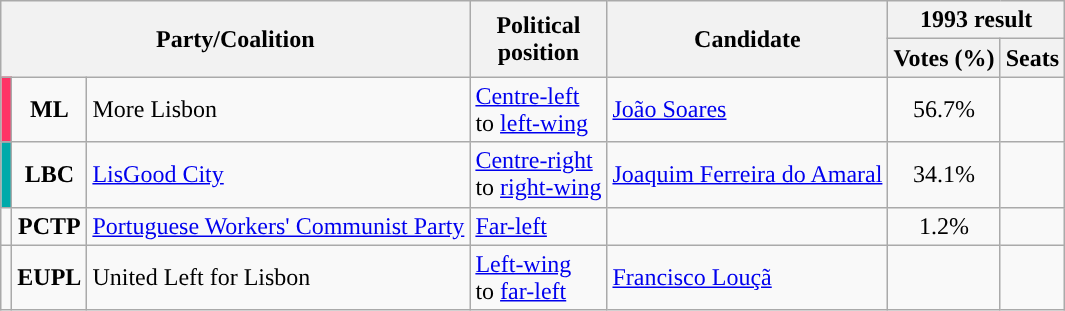<table class="wikitable">
<tr>
<th colspan="3" rowspan="2">Party/Coalition</th>
<th rowspan="2">Political<br>position</th>
<th rowspan="2">Candidate</th>
<th colspan="2">1993 result</th>
</tr>
<tr>
<th>Votes (%)</th>
<th>Seats</th>
</tr>
<tr>
<td style="background:#FF3366;"></td>
<td style="text-align:center;"><strong>ML</strong></td>
<td>More Lisbon<br> </td>
<td><a href='#'>Centre-left</a><br>to <a href='#'>left-wing</a></td>
<td><a href='#'>João Soares</a></td>
<td style="text-align:center;">56.7%</td>
<td></td>
</tr>
<tr>
<td style="background:#00AAAA;"></td>
<td style="text-align:center;"><strong>LBC</strong></td>
<td><a href='#'>LisGood City</a><br> </td>
<td><a href='#'>Centre-right</a><br>to <a href='#'>right-wing</a></td>
<td><a href='#'>Joaquim Ferreira do Amaral</a></td>
<td style="text-align:center;">34.1%</td>
<td></td>
</tr>
<tr>
<td style="background:"></td>
<td style="text-align:center;"><strong>PCTP</strong></td>
<td><a href='#'>Portuguese Workers' Communist Party</a><br></td>
<td><a href='#'>Far-left</a></td>
<td></td>
<td style="text-align:center;">1.2%</td>
<td></td>
</tr>
<tr>
<td style="background:"></td>
<td style="text-align:center;"><strong>EUPL</strong></td>
<td>United Left for Lisbon<br> </td>
<td><a href='#'>Left-wing</a><br>to <a href='#'>far-left</a></td>
<td><a href='#'>Francisco Louçã</a></td>
<td></td>
<td></td>
</tr>
</table>
